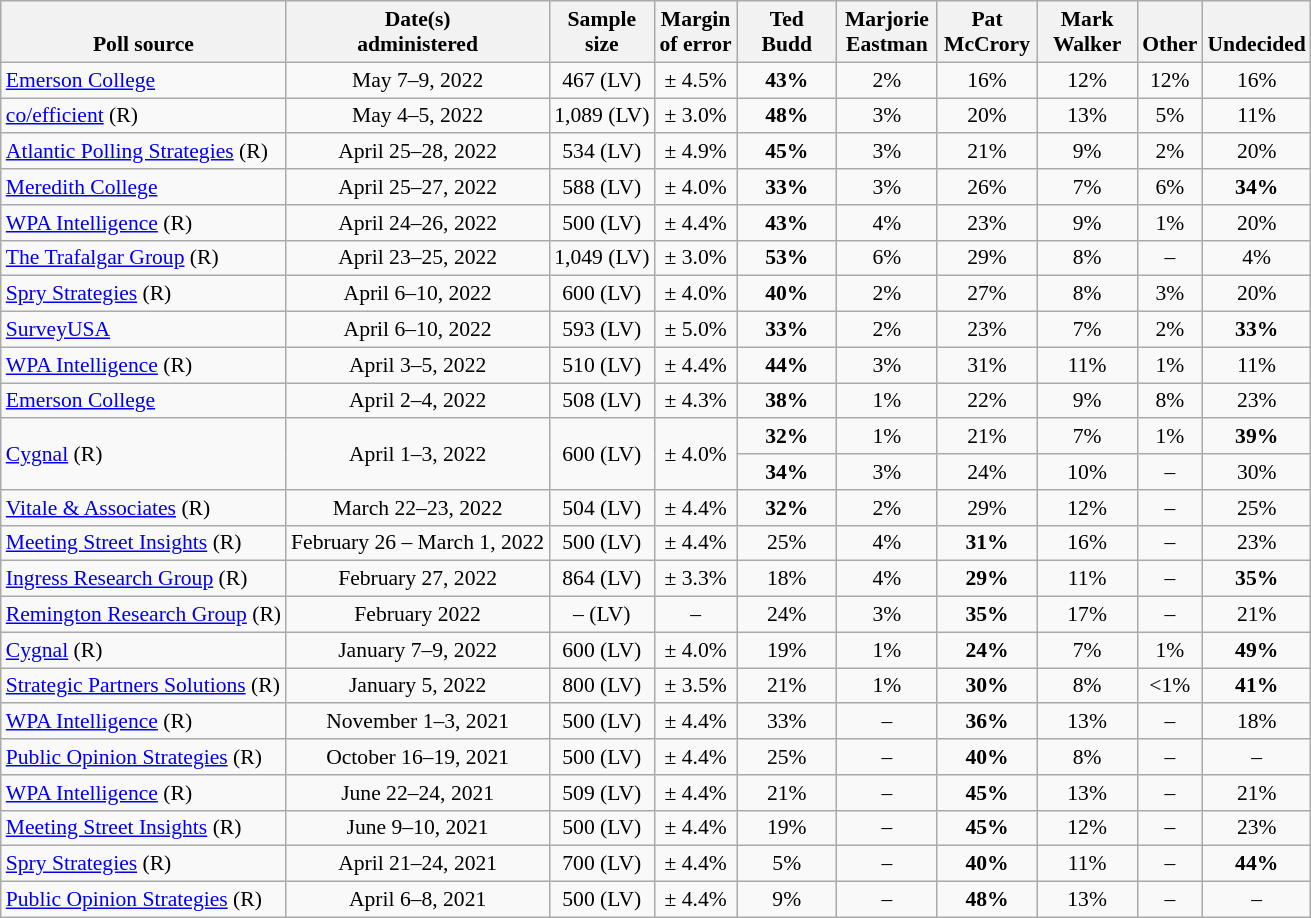<table class="wikitable" style="font-size:90%;text-align:center;">
<tr valign=bottom>
<th>Poll source</th>
<th>Date(s)<br>administered</th>
<th>Sample<br>size</th>
<th>Margin<br>of error</th>
<th style="width:60px;">Ted<br>Budd</th>
<th style="width:60px;">Marjorie<br>Eastman</th>
<th style="width:60px;">Pat<br>McCrory</th>
<th style="width:60px;">Mark<br>Walker</th>
<th>Other</th>
<th>Undecided</th>
</tr>
<tr>
<td style="text-align:left;"><a href='#'>Emerson College</a></td>
<td>May 7–9, 2022</td>
<td>467 (LV)</td>
<td>± 4.5%</td>
<td><strong>43%</strong></td>
<td>2%</td>
<td>16%</td>
<td>12%</td>
<td>12%</td>
<td>16%</td>
</tr>
<tr>
<td style="text-align:left;"><a href='#'>co/efficient</a> (R)</td>
<td>May 4–5, 2022</td>
<td>1,089 (LV)</td>
<td>± 3.0%</td>
<td><strong>48%</strong></td>
<td>3%</td>
<td>20%</td>
<td>13%</td>
<td>5%</td>
<td>11%</td>
</tr>
<tr>
<td style="text-align:left;"><a href='#'>Atlantic Polling Strategies</a> (R)</td>
<td>April 25–28, 2022</td>
<td>534 (LV)</td>
<td>± 4.9%</td>
<td><strong>45%</strong></td>
<td>3%</td>
<td>21%</td>
<td>9%</td>
<td>2%</td>
<td>20%</td>
</tr>
<tr>
<td style="text-align:left;"><a href='#'>Meredith College</a></td>
<td>April 25–27, 2022</td>
<td>588 (LV)</td>
<td>± 4.0%</td>
<td><strong>33%</strong></td>
<td>3%</td>
<td>26%</td>
<td>7%</td>
<td>6%</td>
<td><strong>34%</strong></td>
</tr>
<tr>
<td style="text-align:left;"><a href='#'>WPA Intelligence</a> (R)</td>
<td>April 24–26, 2022</td>
<td>500 (LV)</td>
<td>± 4.4%</td>
<td><strong>43%</strong></td>
<td>4%</td>
<td>23%</td>
<td>9%</td>
<td>1%</td>
<td>20%</td>
</tr>
<tr>
<td style="text-align:left;"><a href='#'>The Trafalgar Group</a> (R)</td>
<td>April 23–25, 2022</td>
<td>1,049 (LV)</td>
<td>± 3.0%</td>
<td><strong>53%</strong></td>
<td>6%</td>
<td>29%</td>
<td>8%</td>
<td>–</td>
<td>4%</td>
</tr>
<tr>
<td style="text-align:left;"><a href='#'>Spry Strategies</a> (R)</td>
<td>April 6–10, 2022</td>
<td>600 (LV)</td>
<td>± 4.0%</td>
<td><strong>40%</strong></td>
<td>2%</td>
<td>27%</td>
<td>8%</td>
<td>3%</td>
<td>20%</td>
</tr>
<tr>
<td style="text-align:left;"><a href='#'>SurveyUSA</a></td>
<td>April 6–10, 2022</td>
<td>593 (LV)</td>
<td>± 5.0%</td>
<td><strong>33%</strong></td>
<td>2%</td>
<td>23%</td>
<td>7%</td>
<td>2%</td>
<td><strong>33%</strong></td>
</tr>
<tr>
<td style="text-align:left;"><a href='#'>WPA Intelligence</a> (R)</td>
<td>April 3–5, 2022</td>
<td>510 (LV)</td>
<td>± 4.4%</td>
<td><strong>44%</strong></td>
<td>3%</td>
<td>31%</td>
<td>11%</td>
<td>1%</td>
<td>11%</td>
</tr>
<tr>
<td style="text-align:left;"><a href='#'>Emerson College</a></td>
<td>April 2–4, 2022</td>
<td>508 (LV)</td>
<td>± 4.3%</td>
<td><strong>38%</strong></td>
<td>1%</td>
<td>22%</td>
<td>9%</td>
<td>8%</td>
<td>23%</td>
</tr>
<tr>
<td style="text-align:left;" rowspan="2"><a href='#'>Cygnal</a> (R)</td>
<td rowspan="2">April 1–3, 2022</td>
<td rowspan="2">600 (LV)</td>
<td rowspan="2">± 4.0%</td>
<td><strong>32%</strong></td>
<td>1%</td>
<td>21%</td>
<td>7%</td>
<td>1%</td>
<td><strong>39%</strong></td>
</tr>
<tr>
<td><strong>34%</strong></td>
<td>3%</td>
<td>24%</td>
<td>10%</td>
<td>–</td>
<td>30%</td>
</tr>
<tr>
<td style="text-align:left;"><a href='#'>Vitale & Associates</a> (R)</td>
<td>March 22–23, 2022</td>
<td>504 (LV)</td>
<td>± 4.4%</td>
<td><strong>32%</strong></td>
<td>2%</td>
<td>29%</td>
<td>12%</td>
<td>–</td>
<td>25%</td>
</tr>
<tr>
<td style="text-align:left;"><a href='#'>Meeting Street Insights</a> (R)</td>
<td>February 26 – March 1, 2022</td>
<td>500 (LV)</td>
<td>± 4.4%</td>
<td>25%</td>
<td>4%</td>
<td><strong>31%</strong></td>
<td>16%</td>
<td>–</td>
<td>23%</td>
</tr>
<tr>
<td style="text-align:left;"><a href='#'>Ingress Research Group</a> (R)</td>
<td>February 27, 2022</td>
<td>864 (LV)</td>
<td>± 3.3%</td>
<td>18%</td>
<td>4%</td>
<td><strong>29%</strong></td>
<td>11%</td>
<td>–</td>
<td><strong>35%</strong></td>
</tr>
<tr>
<td style="text-align:left;"><a href='#'>Remington Research Group</a> (R)</td>
<td>February 2022</td>
<td>– (LV)</td>
<td>–</td>
<td>24%</td>
<td>3%</td>
<td><strong>35%</strong></td>
<td>17%</td>
<td>–</td>
<td>21%</td>
</tr>
<tr>
<td style="text-align:left;"><a href='#'>Cygnal</a> (R)</td>
<td>January 7–9, 2022</td>
<td>600 (LV)</td>
<td>± 4.0%</td>
<td>19%</td>
<td>1%</td>
<td><strong>24%</strong></td>
<td>7%</td>
<td>1%</td>
<td><strong>49%</strong></td>
</tr>
<tr>
<td style="text-align:left;"><a href='#'>Strategic Partners Solutions</a> (R)</td>
<td>January 5, 2022</td>
<td>800 (LV)</td>
<td>± 3.5%</td>
<td>21%</td>
<td>1%</td>
<td><strong>30%</strong></td>
<td>8%</td>
<td><1%</td>
<td><strong>41%</strong></td>
</tr>
<tr>
<td style="text-align:left;"><a href='#'>WPA Intelligence</a> (R)</td>
<td>November 1–3, 2021</td>
<td>500 (LV)</td>
<td>± 4.4%</td>
<td>33%</td>
<td>–</td>
<td><strong>36%</strong></td>
<td>13%</td>
<td>–</td>
<td>18%</td>
</tr>
<tr>
<td style="text-align:left;"><a href='#'>Public Opinion Strategies</a> (R)</td>
<td>October 16–19, 2021</td>
<td>500 (LV)</td>
<td>± 4.4%</td>
<td>25%</td>
<td>–</td>
<td><strong>40%</strong></td>
<td>8%</td>
<td>–</td>
<td>–</td>
</tr>
<tr>
<td style="text-align:left;"><a href='#'>WPA Intelligence</a> (R)</td>
<td>June 22–24, 2021</td>
<td>509 (LV)</td>
<td>± 4.4%</td>
<td>21%</td>
<td>–</td>
<td><strong>45%</strong></td>
<td>13%</td>
<td>–</td>
<td>21%</td>
</tr>
<tr>
<td style="text-align:left;"><a href='#'>Meeting Street Insights</a> (R)</td>
<td>June 9–10, 2021</td>
<td>500 (LV)</td>
<td>± 4.4%</td>
<td>19%</td>
<td>–</td>
<td><strong>45%</strong></td>
<td>12%</td>
<td>–</td>
<td>23%</td>
</tr>
<tr>
<td style="text-align:left;"><a href='#'>Spry Strategies</a> (R)</td>
<td>April 21–24, 2021</td>
<td>700 (LV)</td>
<td>± 4.4%</td>
<td>5%</td>
<td>–</td>
<td><strong>40%</strong></td>
<td>11%</td>
<td>–</td>
<td><strong>44%</strong></td>
</tr>
<tr>
<td style="text-align:left;"><a href='#'>Public Opinion Strategies</a> (R)</td>
<td>April 6–8, 2021</td>
<td>500 (LV)</td>
<td>± 4.4%</td>
<td>9%</td>
<td>–</td>
<td><strong>48%</strong></td>
<td>13%</td>
<td>–</td>
<td>–</td>
</tr>
</table>
